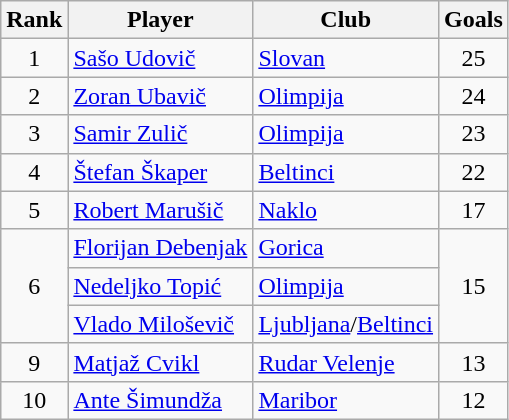<table class="wikitable" style="text-align:left">
<tr>
<th>Rank</th>
<th>Player</th>
<th>Club</th>
<th>Goals</th>
</tr>
<tr>
<td align="center">1</td>
<td> <a href='#'>Sašo Udovič</a></td>
<td><a href='#'>Slovan</a></td>
<td rowspan=1 align=center>25</td>
</tr>
<tr>
<td align="center">2</td>
<td> <a href='#'>Zoran Ubavič</a></td>
<td><a href='#'>Olimpija</a></td>
<td rowspan=1 align=center>24</td>
</tr>
<tr>
<td align="center">3</td>
<td> <a href='#'>Samir Zulič</a></td>
<td><a href='#'>Olimpija</a></td>
<td rowspan=1 align=center>23</td>
</tr>
<tr>
<td align="center">4</td>
<td> <a href='#'>Štefan Škaper</a></td>
<td><a href='#'>Beltinci</a></td>
<td rowspan=1 align=center>22</td>
</tr>
<tr>
<td align="center">5</td>
<td> <a href='#'>Robert Marušič</a></td>
<td><a href='#'>Naklo</a></td>
<td rowspan=1 align=center>17</td>
</tr>
<tr>
<td rowspan=3 align="center">6</td>
<td> <a href='#'>Florijan Debenjak</a></td>
<td><a href='#'>Gorica</a></td>
<td rowspan=3 align=center>15</td>
</tr>
<tr>
<td> <a href='#'>Nedeljko Topić</a></td>
<td><a href='#'>Olimpija</a></td>
</tr>
<tr>
<td> <a href='#'>Vlado Miloševič</a></td>
<td><a href='#'>Ljubljana</a>/<a href='#'>Beltinci</a></td>
</tr>
<tr>
<td align="center">9</td>
<td> <a href='#'>Matjaž Cvikl</a></td>
<td><a href='#'>Rudar Velenje</a></td>
<td rowspan=1 align=center>13</td>
</tr>
<tr>
<td align="center">10</td>
<td> <a href='#'>Ante Šimundža</a></td>
<td><a href='#'>Maribor</a></td>
<td rowspan=1 align=center>12</td>
</tr>
</table>
